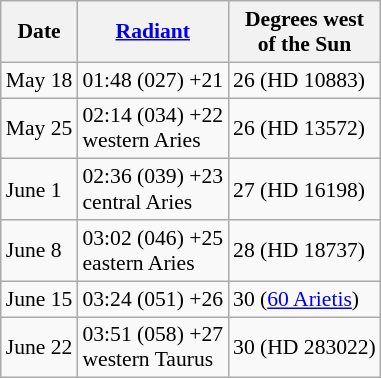<table class="wikitable" style="font-size: 0.9em;">
<tr>
<th>Date</th>
<th><a href='#'>Radiant</a></th>
<th>Degrees west<br>of the Sun</th>
</tr>
<tr>
<td>May 18</td>
<td>01:48 (027) +21</td>
<td>26 (HD 10883)</td>
</tr>
<tr>
<td>May 25</td>
<td>02:14 (034) +22<br>western Aries</td>
<td>26 (HD 13572)</td>
</tr>
<tr>
<td>June 1</td>
<td>02:36 (039) +23<br>central Aries</td>
<td>27 (HD 16198)</td>
</tr>
<tr>
<td>June 8</td>
<td>03:02 (046) +25<br>eastern Aries</td>
<td>28 (HD 18737)</td>
</tr>
<tr>
<td>June 15</td>
<td>03:24 (051) +26</td>
<td>30 (<a href='#'>60 Arietis</a>)</td>
</tr>
<tr>
<td>June 22</td>
<td>03:51 (058) +27<br>western Taurus</td>
<td>30 (HD 283022)</td>
</tr>
</table>
